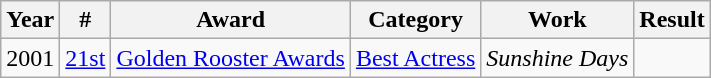<table class="wikitable sortable">
<tr>
<th>Year</th>
<th>#</th>
<th>Award</th>
<th>Category</th>
<th>Work</th>
<th>Result</th>
</tr>
<tr>
<td>2001</td>
<td><a href='#'>21st</a></td>
<td><a href='#'>Golden Rooster Awards</a></td>
<td><a href='#'>Best Actress</a></td>
<td><em>Sunshine Days</em></td>
<td></td>
</tr>
</table>
